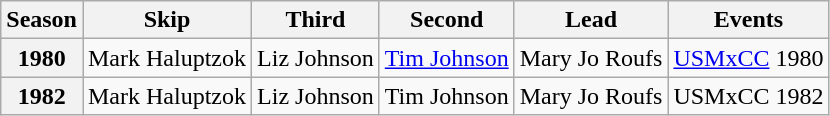<table class="wikitable">
<tr>
<th scope="col">Season</th>
<th scope="col">Skip</th>
<th scope="col">Third</th>
<th scope="col">Second</th>
<th scope="col">Lead</th>
<th scope="col">Events</th>
</tr>
<tr>
<th scope="row">1980</th>
<td>Mark Haluptzok</td>
<td>Liz Johnson</td>
<td><a href='#'>Tim Johnson</a></td>
<td>Mary Jo Roufs</td>
<td><a href='#'>USMxCC</a> 1980 </td>
</tr>
<tr>
<th scope="row">1982</th>
<td>Mark Haluptzok</td>
<td>Liz Johnson</td>
<td>Tim Johnson</td>
<td>Mary Jo Roufs</td>
<td>USMxCC 1982 </td>
</tr>
</table>
